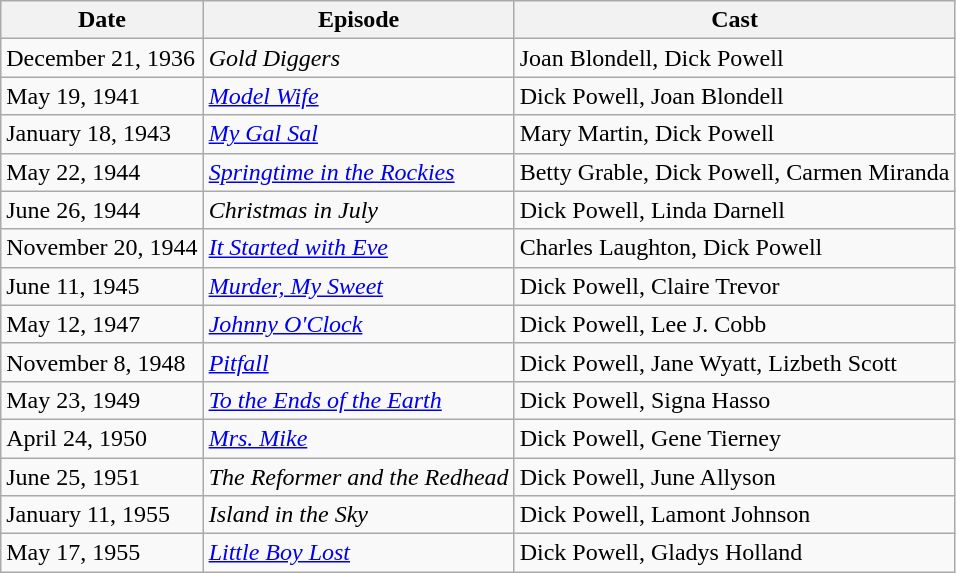<table class="wikitable">
<tr>
<th>Date</th>
<th>Episode</th>
<th>Cast</th>
</tr>
<tr>
<td>December 21, 1936</td>
<td><em>Gold Diggers</em></td>
<td>Joan Blondell, Dick Powell</td>
</tr>
<tr>
<td>May 19, 1941</td>
<td><em><a href='#'>Model Wife</a></em></td>
<td>Dick Powell, Joan Blondell</td>
</tr>
<tr>
<td>January 18, 1943</td>
<td><em><a href='#'>My Gal Sal</a></em></td>
<td>Mary Martin, Dick Powell</td>
</tr>
<tr>
<td>May 22, 1944</td>
<td><em><a href='#'>Springtime in the Rockies</a></em></td>
<td>Betty Grable, Dick Powell, Carmen Miranda</td>
</tr>
<tr>
<td>June 26, 1944</td>
<td><em>Christmas in July</em></td>
<td>Dick Powell, Linda Darnell</td>
</tr>
<tr>
<td>November 20, 1944</td>
<td><em><a href='#'>It Started with Eve</a></em></td>
<td>Charles Laughton, Dick Powell</td>
</tr>
<tr>
<td>June 11, 1945</td>
<td><em><a href='#'>Murder, My Sweet</a></em></td>
<td>Dick Powell, Claire Trevor</td>
</tr>
<tr>
<td>May 12, 1947</td>
<td><em><a href='#'>Johnny O'Clock</a></em></td>
<td>Dick Powell, Lee J. Cobb</td>
</tr>
<tr>
<td>November 8, 1948</td>
<td><em><a href='#'>Pitfall</a></em></td>
<td>Dick Powell, Jane Wyatt, Lizbeth Scott</td>
</tr>
<tr>
<td>May 23, 1949</td>
<td><em><a href='#'>To the Ends of the Earth</a></em></td>
<td>Dick Powell, Signa Hasso</td>
</tr>
<tr>
<td>April 24, 1950</td>
<td><em><a href='#'>Mrs. Mike</a></em></td>
<td>Dick Powell, Gene Tierney</td>
</tr>
<tr>
<td>June 25, 1951</td>
<td><em>The Reformer and the Redhead</em></td>
<td>Dick Powell, June Allyson</td>
</tr>
<tr>
<td>January 11, 1955</td>
<td><em>Island in the Sky</em></td>
<td>Dick Powell, Lamont Johnson</td>
</tr>
<tr>
<td>May 17, 1955</td>
<td><em><a href='#'>Little Boy Lost</a></em></td>
<td>Dick Powell, Gladys Holland</td>
</tr>
</table>
